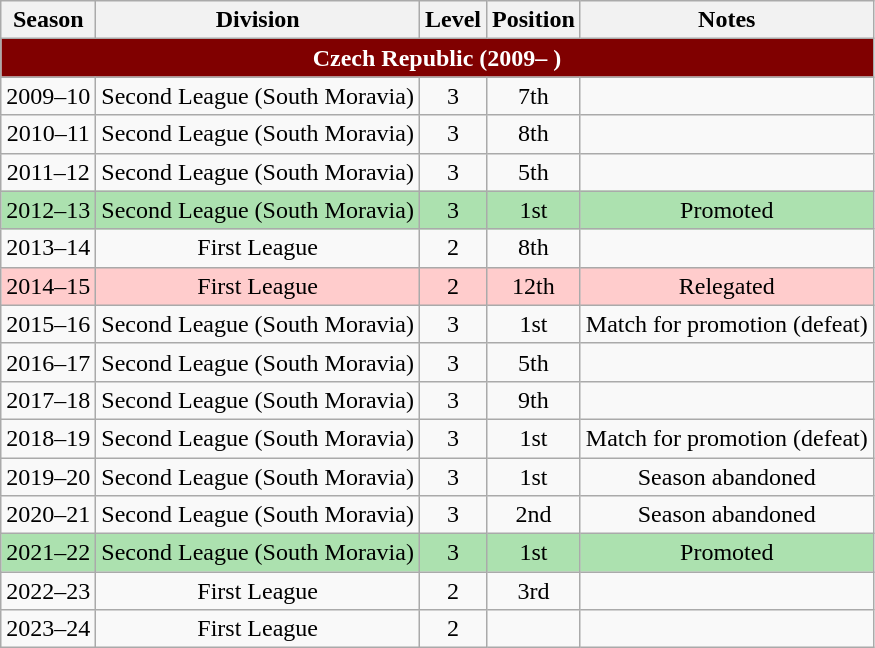<table class="wikitable" style=text-align:center>
<tr>
<th>Season</th>
<th>Division</th>
<th>Level</th>
<th>Position</th>
<th>Notes</th>
</tr>
<tr style="background:#800000; font-weight:bold; color:#FFFFFF">
<td colspan="5"><strong>Czech Republic (2009– )</strong></td>
</tr>
<tr>
<td>2009–10</td>
<td>Second League (South Moravia)</td>
<td>3</td>
<td>7th</td>
<td></td>
</tr>
<tr>
<td>2010–11</td>
<td>Second League (South Moravia)</td>
<td>3</td>
<td>8th</td>
<td></td>
</tr>
<tr>
<td>2011–12</td>
<td>Second League (South Moravia)</td>
<td>3</td>
<td>5th</td>
<td></td>
</tr>
<tr bgcolor=#ace1af>
<td>2012–13</td>
<td>Second League (South Moravia)</td>
<td>3</td>
<td>1st</td>
<td>Promoted</td>
</tr>
<tr>
<td>2013–14</td>
<td>First League</td>
<td>2</td>
<td>8th</td>
<td></td>
</tr>
<tr bgcolor=#FFCCCC>
<td>2014–15</td>
<td>First League</td>
<td>2</td>
<td>12th</td>
<td>Relegated</td>
</tr>
<tr>
<td>2015–16</td>
<td>Second League (South Moravia)</td>
<td>3</td>
<td>1st</td>
<td>Match for promotion (defeat)</td>
</tr>
<tr>
<td>2016–17</td>
<td>Second League (South Moravia)</td>
<td>3</td>
<td>5th</td>
<td></td>
</tr>
<tr>
<td>2017–18</td>
<td>Second League (South Moravia)</td>
<td>3</td>
<td>9th</td>
<td></td>
</tr>
<tr>
<td>2018–19</td>
<td>Second League (South Moravia)</td>
<td>3</td>
<td>1st</td>
<td>Match for promotion (defeat)</td>
</tr>
<tr>
<td>2019–20</td>
<td>Second League (South Moravia)</td>
<td>3</td>
<td>1st</td>
<td>Season abandoned</td>
</tr>
<tr>
<td>2020–21</td>
<td>Second League (South Moravia)</td>
<td>3</td>
<td>2nd</td>
<td>Season abandoned</td>
</tr>
<tr bgcolor=#ace1af>
<td>2021–22</td>
<td>Second League (South Moravia)</td>
<td>3</td>
<td>1st</td>
<td>Promoted</td>
</tr>
<tr>
<td>2022–23</td>
<td>First League</td>
<td>2</td>
<td>3rd</td>
<td></td>
</tr>
<tr>
<td>2023–24</td>
<td>First League</td>
<td>2</td>
<td></td>
<td></td>
</tr>
</table>
